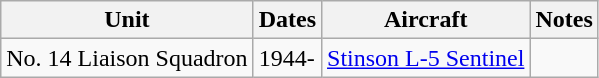<table class="wikitable">
<tr>
<th>Unit</th>
<th>Dates</th>
<th>Aircraft</th>
<th>Notes</th>
</tr>
<tr>
<td>No. 14 Liaison Squadron</td>
<td>1944-</td>
<td><a href='#'>Stinson L-5 Sentinel</a></td>
<td></td>
</tr>
</table>
